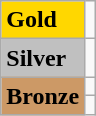<table class="wikitable">
<tr>
<td bgcolor="gold"><strong>Gold</strong></td>
<td></td>
</tr>
<tr>
<td bgcolor="silver"><strong>Silver</strong></td>
<td></td>
</tr>
<tr>
<td rowspan="2" bgcolor="#cc9966"><strong>Bronze</strong></td>
<td></td>
</tr>
<tr>
<td></td>
</tr>
</table>
